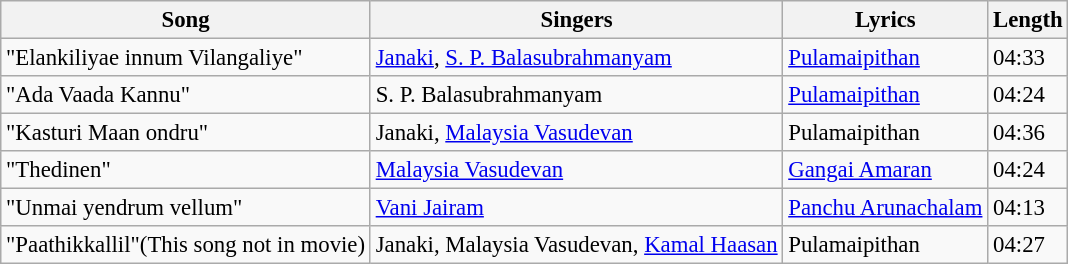<table class="wikitable" style="font-size:95%;">
<tr>
<th>Song</th>
<th>Singers</th>
<th>Lyrics</th>
<th>Length</th>
</tr>
<tr>
<td>"Elankiliyae innum Vilangaliye"</td>
<td><a href='#'>Janaki</a>, <a href='#'>S. P. Balasubrahmanyam</a></td>
<td><a href='#'>Pulamaipithan</a></td>
<td>04:33</td>
</tr>
<tr>
<td>"Ada Vaada Kannu"</td>
<td>S. P. Balasubrahmanyam</td>
<td><a href='#'>Pulamaipithan</a></td>
<td>04:24</td>
</tr>
<tr>
<td>"Kasturi Maan ondru"</td>
<td>Janaki, <a href='#'>Malaysia Vasudevan</a></td>
<td>Pulamaipithan</td>
<td>04:36</td>
</tr>
<tr>
<td>"Thedinen"</td>
<td><a href='#'>Malaysia Vasudevan</a></td>
<td><a href='#'>Gangai Amaran</a></td>
<td>04:24</td>
</tr>
<tr>
<td>"Unmai yendrum vellum"</td>
<td><a href='#'>Vani Jairam</a></td>
<td><a href='#'>Panchu Arunachalam</a></td>
<td>04:13</td>
</tr>
<tr>
<td>"Paathikkallil"(This song not in movie)</td>
<td>Janaki, Malaysia Vasudevan, <a href='#'>Kamal Haasan</a></td>
<td>Pulamaipithan</td>
<td>04:27</td>
</tr>
</table>
